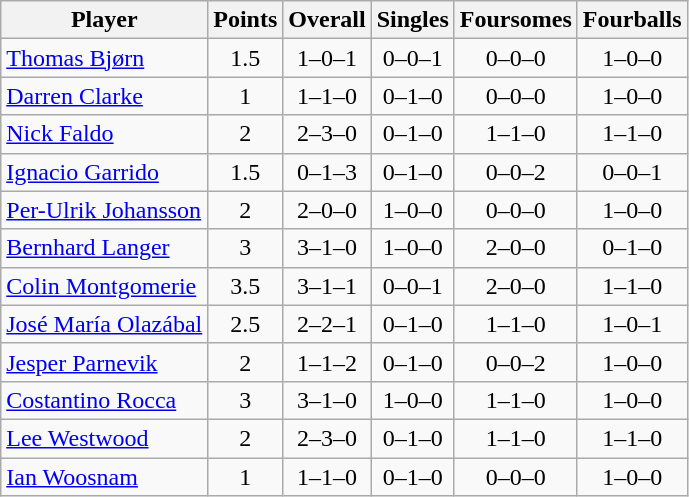<table class="wikitable sortable" style="text-align:center">
<tr>
<th>Player</th>
<th>Points</th>
<th>Overall</th>
<th>Singles</th>
<th>Foursomes</th>
<th>Fourballs</th>
</tr>
<tr>
<td align=left><a href='#'>Thomas Bjørn</a></td>
<td>1.5</td>
<td>1–0–1</td>
<td>0–0–1</td>
<td>0–0–0</td>
<td>1–0–0</td>
</tr>
<tr>
<td align=left><a href='#'>Darren Clarke</a></td>
<td>1</td>
<td>1–1–0</td>
<td>0–1–0</td>
<td>0–0–0</td>
<td>1–0–0</td>
</tr>
<tr>
<td align=left><a href='#'>Nick Faldo</a></td>
<td>2</td>
<td>2–3–0</td>
<td>0–1–0</td>
<td>1–1–0</td>
<td>1–1–0</td>
</tr>
<tr>
<td align=left><a href='#'>Ignacio Garrido</a></td>
<td>1.5</td>
<td>0–1–3</td>
<td>0–1–0</td>
<td>0–0–2</td>
<td>0–0–1</td>
</tr>
<tr>
<td align=left><a href='#'>Per-Ulrik Johansson</a></td>
<td>2</td>
<td>2–0–0</td>
<td>1–0–0</td>
<td>0–0–0</td>
<td>1–0–0</td>
</tr>
<tr>
<td align=left><a href='#'>Bernhard Langer</a></td>
<td>3</td>
<td>3–1–0</td>
<td>1–0–0</td>
<td>2–0–0</td>
<td>0–1–0</td>
</tr>
<tr>
<td align=left><a href='#'>Colin Montgomerie</a></td>
<td>3.5</td>
<td>3–1–1</td>
<td>0–0–1</td>
<td>2–0–0</td>
<td>1–1–0</td>
</tr>
<tr>
<td align=left><a href='#'>José María Olazábal</a></td>
<td>2.5</td>
<td>2–2–1</td>
<td>0–1–0</td>
<td>1–1–0</td>
<td>1–0–1</td>
</tr>
<tr>
<td align=left><a href='#'>Jesper Parnevik</a></td>
<td>2</td>
<td>1–1–2</td>
<td>0–1–0</td>
<td>0–0–2</td>
<td>1–0–0</td>
</tr>
<tr>
<td align=left><a href='#'>Costantino Rocca</a></td>
<td>3</td>
<td>3–1–0</td>
<td>1–0–0</td>
<td>1–1–0</td>
<td>1–0–0</td>
</tr>
<tr>
<td align=left><a href='#'>Lee Westwood</a></td>
<td>2</td>
<td>2–3–0</td>
<td>0–1–0</td>
<td>1–1–0</td>
<td>1–1–0</td>
</tr>
<tr>
<td align=left><a href='#'>Ian Woosnam</a></td>
<td>1</td>
<td>1–1–0</td>
<td>0–1–0</td>
<td>0–0–0</td>
<td>1–0–0</td>
</tr>
</table>
